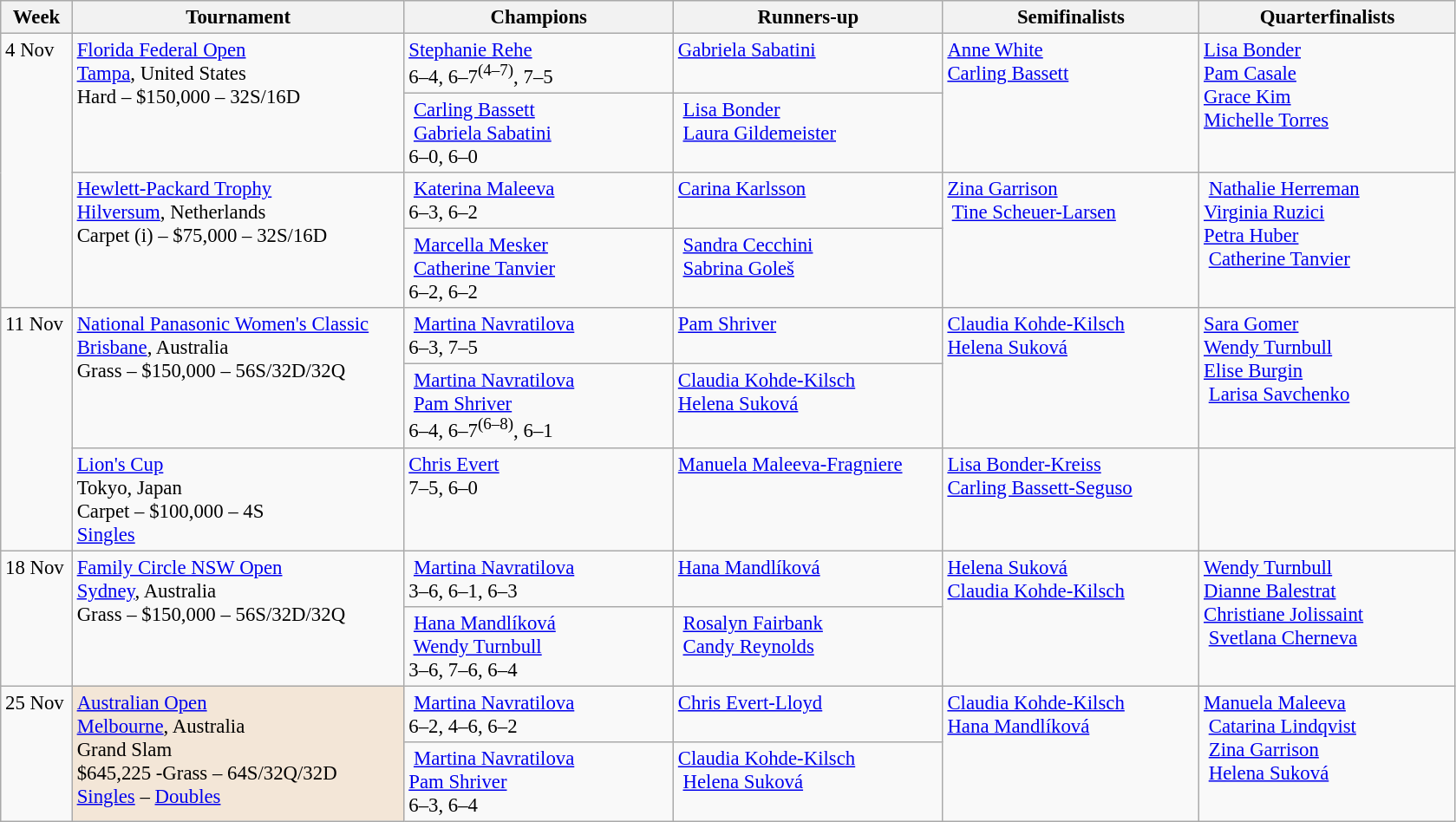<table class=wikitable style=font-size:95%>
<tr>
<th style="width:48px;">Week</th>
<th style="width:248px;">Tournament</th>
<th style="width:200px;">Champions</th>
<th style="width:200px;">Runners-up</th>
<th style="width:190px;">Semifinalists</th>
<th style="width:190px;">Quarterfinalists</th>
</tr>
<tr valign="top">
<td rowspan=4>4 Nov</td>
<td rowspan=2><a href='#'>Florida Federal Open</a><br> <a href='#'>Tampa</a>, United States<br>Hard – $150,000 – 32S/16D</td>
<td> <a href='#'>Stephanie Rehe</a><br>6–4, 6–7<sup>(4–7)</sup>, 7–5</td>
<td> <a href='#'>Gabriela Sabatini</a></td>
<td rowspan=2> <a href='#'>Anne White</a> <br> <a href='#'>Carling Bassett</a></td>
<td rowspan=2> <a href='#'>Lisa Bonder</a> <br> <a href='#'>Pam Casale</a> <br> <a href='#'>Grace Kim</a> <br> <a href='#'>Michelle Torres</a></td>
</tr>
<tr valign="top">
<td> <a href='#'>Carling Bassett</a><br> <a href='#'>Gabriela Sabatini</a><br>6–0, 6–0</td>
<td> <a href='#'>Lisa Bonder</a><br> <a href='#'>Laura Gildemeister</a></td>
</tr>
<tr valign="top">
<td rowspan=2><a href='#'>Hewlett-Packard Trophy</a><br> <a href='#'>Hilversum</a>, Netherlands<br>Carpet (i) – $75,000 – 32S/16D</td>
<td> <a href='#'>Katerina Maleeva</a><br>6–3, 6–2</td>
<td> <a href='#'>Carina Karlsson</a></td>
<td rowspan=2> <a href='#'>Zina Garrison</a><br> <a href='#'>Tine Scheuer-Larsen</a></td>
<td rowspan=2> <a href='#'>Nathalie Herreman</a> <br> <a href='#'>Virginia Ruzici</a><br> <a href='#'>Petra Huber</a><br> <a href='#'>Catherine Tanvier</a></td>
</tr>
<tr valign="top">
<td> <a href='#'>Marcella Mesker</a><br> <a href='#'>Catherine Tanvier</a><br>6–2, 6–2</td>
<td> <a href='#'>Sandra Cecchini</a><br> <a href='#'>Sabrina Goleš</a></td>
</tr>
<tr valign=top>
<td rowspan=3>11 Nov</td>
<td rowspan=2><a href='#'>National Panasonic Women's Classic</a><br> <a href='#'>Brisbane</a>, Australia <br>Grass  – $150,000 – 56S/32D/32Q</td>
<td> <a href='#'>Martina Navratilova</a> <br>6–3, 7–5</td>
<td> <a href='#'>Pam Shriver</a></td>
<td rowspan=2> <a href='#'>Claudia Kohde-Kilsch</a> <br> <a href='#'>Helena Suková</a></td>
<td rowspan=2> <a href='#'>Sara Gomer</a> <br> <a href='#'>Wendy Turnbull</a> <br>  <a href='#'>Elise Burgin</a><br> <a href='#'>Larisa Savchenko</a></td>
</tr>
<tr valign="top">
<td> <a href='#'>Martina Navratilova</a><br> <a href='#'>Pam Shriver</a> <br>6–4, 6–7<sup>(6–8)</sup>, 6–1</td>
<td> <a href='#'>Claudia Kohde-Kilsch</a> <br> <a href='#'>Helena Suková</a></td>
</tr>
<tr valign=top>
<td><a href='#'>Lion's Cup</a><br> Tokyo, Japan <br>Carpet – $100,000 – 4S <br><a href='#'>Singles</a></td>
<td> <a href='#'>Chris Evert</a> <br>7–5, 6–0</td>
<td> <a href='#'>Manuela Maleeva-Fragniere</a></td>
<td> <a href='#'>Lisa Bonder-Kreiss</a> <br>  <a href='#'>Carling Bassett-Seguso</a></td>
<td></td>
</tr>
<tr valign=top>
<td rowspan=2>18 Nov</td>
<td rowspan=2><a href='#'>Family Circle NSW Open</a><br> <a href='#'>Sydney</a>, Australia <br>Grass  – $150,000 – 56S/32D/32Q</td>
<td> <a href='#'>Martina Navratilova</a> <br>3–6, 6–1, 6–3</td>
<td> <a href='#'>Hana Mandlíková</a></td>
<td rowspan=2> <a href='#'>Helena Suková</a> <br>  <a href='#'>Claudia Kohde-Kilsch</a></td>
<td rowspan=2> <a href='#'>Wendy Turnbull</a> <br> <a href='#'>Dianne Balestrat</a> <br>  <a href='#'>Christiane Jolissaint</a><br> <a href='#'>Svetlana Cherneva</a></td>
</tr>
<tr valign="top">
<td> <a href='#'>Hana Mandlíková</a><br> <a href='#'>Wendy Turnbull</a> <br>3–6, 7–6, 6–4</td>
<td> <a href='#'>Rosalyn Fairbank</a><br> <a href='#'>Candy Reynolds</a></td>
</tr>
<tr valign=top>
<td rowspan=2>25 Nov</td>
<td rowspan=2 style="background:#F3E6D7;"><a href='#'>Australian Open</a><br> <a href='#'>Melbourne</a>, Australia<br>Grand Slam <br>$645,225 -Grass – 64S/32Q/32D <br><a href='#'>Singles</a> – <a href='#'>Doubles</a></td>
<td> <a href='#'>Martina Navratilova</a> <br>6–2, 4–6, 6–2</td>
<td> <a href='#'>Chris Evert-Lloyd</a></td>
<td rowspan=2> <a href='#'>Claudia Kohde-Kilsch</a> <br> <a href='#'>Hana Mandlíková</a></td>
<td rowspan=2> <a href='#'>Manuela Maleeva</a><br> <a href='#'>Catarina Lindqvist</a><br>  <a href='#'>Zina Garrison</a><br> <a href='#'>Helena Suková</a></td>
</tr>
<tr valign="top">
<td> <a href='#'>Martina Navratilova</a> <br>  <a href='#'>Pam Shriver</a> <br>6–3, 6–4</td>
<td> <a href='#'>Claudia Kohde-Kilsch</a><br> <a href='#'>Helena Suková</a></td>
</tr>
</table>
